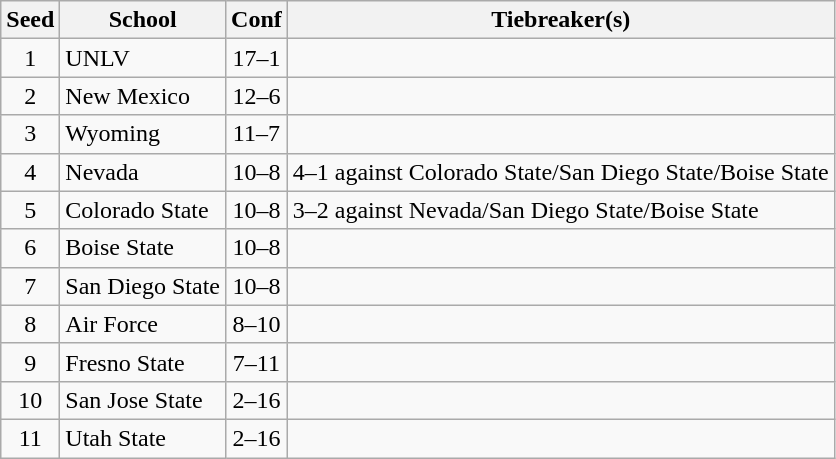<table class="wikitable" style="text-align:center">
<tr>
<th>Seed</th>
<th>School</th>
<th>Conf</th>
<th>Tiebreaker(s)</th>
</tr>
<tr>
<td>1</td>
<td align="left">UNLV</td>
<td>17–1</td>
<td align="left"></td>
</tr>
<tr>
<td>2</td>
<td align="left">New Mexico</td>
<td>12–6</td>
<td align="left"></td>
</tr>
<tr>
<td>3</td>
<td align="left">Wyoming</td>
<td>11–7</td>
<td align="left"></td>
</tr>
<tr>
<td>4</td>
<td align="left">Nevada</td>
<td>10–8</td>
<td align="left">4–1 against Colorado State/San Diego State/Boise State</td>
</tr>
<tr>
<td>5</td>
<td align="left">Colorado State</td>
<td>10–8</td>
<td align="left">3–2 against Nevada/San Diego State/Boise State</td>
</tr>
<tr>
<td>6</td>
<td align="left">Boise State</td>
<td>10–8</td>
<td align="left"></td>
</tr>
<tr>
<td>7</td>
<td align="left">San Diego State</td>
<td>10–8</td>
<td align="left"></td>
</tr>
<tr>
<td>8</td>
<td align="left">Air Force</td>
<td>8–10</td>
<td align="left"></td>
</tr>
<tr>
<td>9</td>
<td align="left">Fresno State</td>
<td>7–11</td>
<td align="left"></td>
</tr>
<tr>
<td>10</td>
<td align="left">San Jose State</td>
<td>2–16</td>
<td align="left"></td>
</tr>
<tr>
<td>11</td>
<td align="left">Utah State</td>
<td>2–16</td>
<td align="left"></td>
</tr>
</table>
